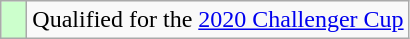<table class="wikitable" style="text-align:left;">
<tr>
<td width=10px bgcolor=#ccffcc></td>
<td>Qualified for the <a href='#'>2020 Challenger Cup</a></td>
</tr>
</table>
